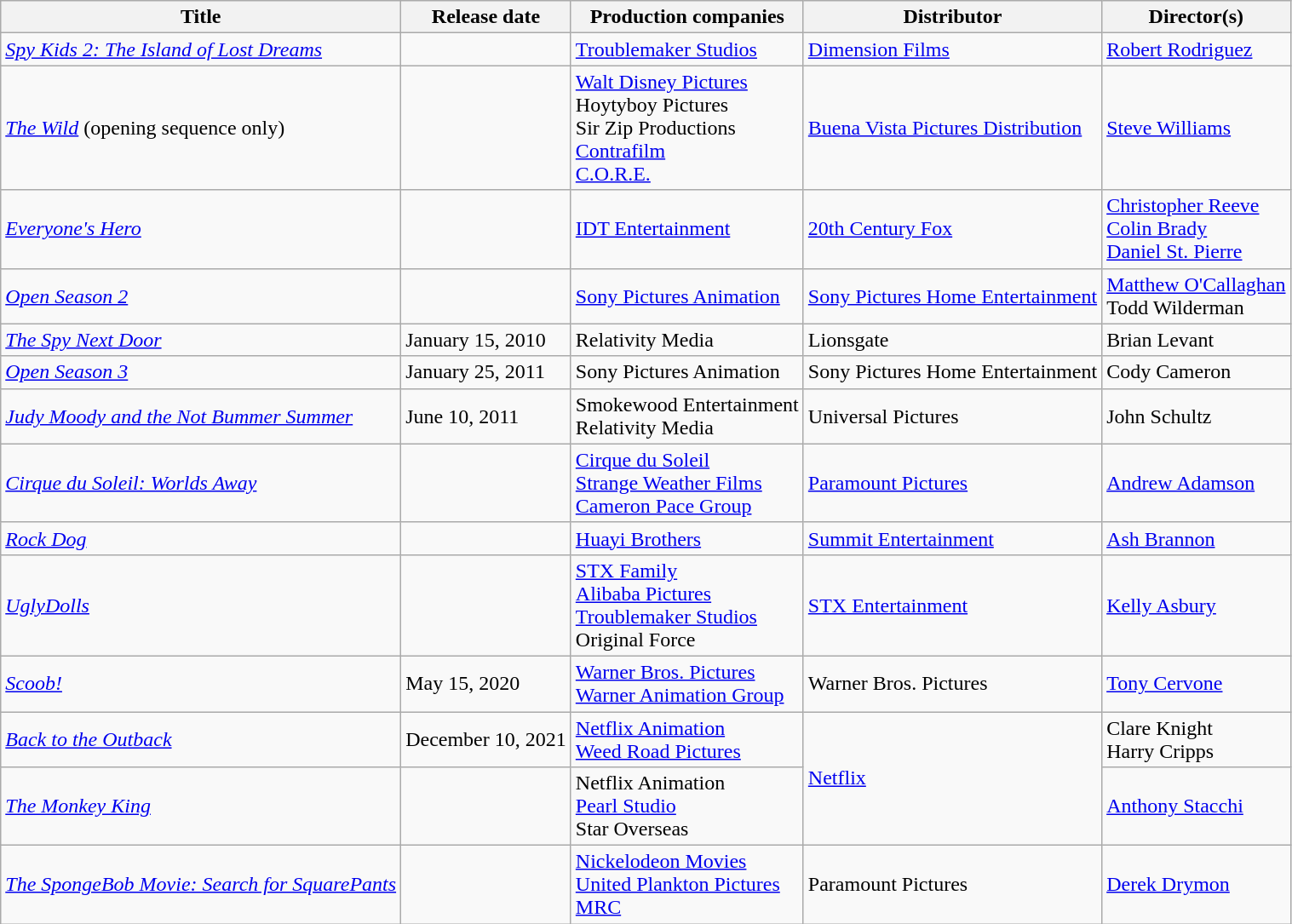<table class="wikitable">
<tr>
<th>Title</th>
<th>Release date</th>
<th>Production companies</th>
<th>Distributor</th>
<th>Director(s)</th>
</tr>
<tr>
<td><em><a href='#'>Spy Kids 2: The Island of Lost Dreams</a></em></td>
<td></td>
<td><a href='#'>Troublemaker Studios</a></td>
<td><a href='#'>Dimension Films</a></td>
<td><a href='#'>Robert Rodriguez</a></td>
</tr>
<tr>
<td><em><a href='#'>The Wild</a></em> (opening sequence only)</td>
<td></td>
<td><a href='#'>Walt Disney Pictures</a><br>Hoytyboy Pictures<br>Sir Zip Productions<br><a href='#'>Contrafilm</a><br><a href='#'>C.O.R.E.</a></td>
<td><a href='#'>Buena Vista Pictures Distribution</a></td>
<td><a href='#'>Steve Williams</a></td>
</tr>
<tr>
<td><em><a href='#'>Everyone's Hero</a></em></td>
<td></td>
<td><a href='#'>IDT Entertainment</a></td>
<td><a href='#'>20th Century Fox</a></td>
<td><a href='#'>Christopher Reeve</a> <br><a href='#'>Colin Brady</a> <br><a href='#'>Daniel St. Pierre</a></td>
</tr>
<tr>
<td><em><a href='#'>Open Season 2</a></em></td>
<td></td>
<td><a href='#'>Sony Pictures Animation</a></td>
<td><a href='#'>Sony Pictures Home Entertainment</a></td>
<td><a href='#'>Matthew O'Callaghan</a><br>Todd Wilderman</td>
</tr>
<tr>
<td><em><a href='#'>The Spy Next Door</a></em></td>
<td>January 15, 2010</td>
<td>Relativity Media</td>
<td>Lionsgate</td>
<td>Brian Levant</td>
</tr>
<tr>
<td><em><a href='#'>Open Season 3</a></em></td>
<td>January 25, 2011</td>
<td>Sony Pictures Animation</td>
<td>Sony Pictures Home Entertainment</td>
<td>Cody Cameron</td>
</tr>
<tr>
<td><em><a href='#'>Judy Moody and the Not Bummer Summer</a></em></td>
<td>June 10, 2011</td>
<td>Smokewood Entertainment<br>Relativity Media</td>
<td>Universal Pictures</td>
<td>John Schultz</td>
</tr>
<tr>
<td><em><a href='#'>Cirque du Soleil: Worlds Away</a></em></td>
<td></td>
<td><a href='#'>Cirque du Soleil</a> <br><a href='#'>Strange Weather Films</a> <br><a href='#'>Cameron Pace Group</a></td>
<td><a href='#'>Paramount Pictures</a></td>
<td><a href='#'>Andrew Adamson</a></td>
</tr>
<tr>
<td><em><a href='#'>Rock Dog</a></em></td>
<td></td>
<td><a href='#'>Huayi Brothers</a></td>
<td><a href='#'>Summit Entertainment</a></td>
<td><a href='#'>Ash Brannon</a></td>
</tr>
<tr>
<td><em><a href='#'>UglyDolls</a></em></td>
<td></td>
<td><a href='#'>STX Family</a><br><a href='#'>Alibaba Pictures</a> <br><a href='#'>Troublemaker Studios</a> <br>Original Force</td>
<td><a href='#'>STX Entertainment</a></td>
<td><a href='#'>Kelly Asbury</a></td>
</tr>
<tr>
<td><em><a href='#'>Scoob!</a></em></td>
<td>May 15, 2020</td>
<td><a href='#'>Warner Bros. Pictures</a> <br><a href='#'>Warner Animation Group</a></td>
<td>Warner Bros. Pictures</td>
<td><a href='#'>Tony Cervone</a></td>
</tr>
<tr>
<td><em><a href='#'>Back to the Outback</a></em></td>
<td>December 10, 2021</td>
<td><a href='#'>Netflix Animation</a><br><a href='#'>Weed Road Pictures</a></td>
<td rowspan="2"><a href='#'>Netflix</a></td>
<td>Clare Knight<br>Harry Cripps</td>
</tr>
<tr>
<td><em><a href='#'>The Monkey King</a></em></td>
<td></td>
<td>Netflix Animation<br><a href='#'>Pearl Studio</a><br>Star Overseas</td>
<td><a href='#'>Anthony Stacchi</a></td>
</tr>
<tr>
<td><em><a href='#'>The SpongeBob Movie: Search for SquarePants</a></em></td>
<td></td>
<td><a href='#'>Nickelodeon Movies</a><br><a href='#'>United Plankton Pictures</a><br><a href='#'>MRC</a></td>
<td>Paramount Pictures</td>
<td><a href='#'>Derek Drymon</a></td>
</tr>
</table>
